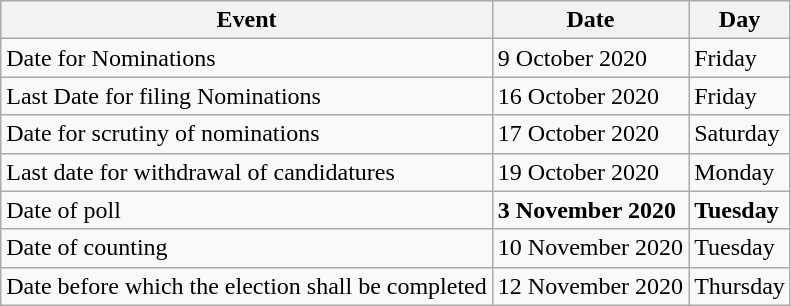<table class="wikitable">
<tr>
<th><strong>Event</strong></th>
<th><strong>Date</strong></th>
<th><strong>Day</strong></th>
</tr>
<tr>
<td>Date for Nominations</td>
<td>9 October 2020</td>
<td>Friday</td>
</tr>
<tr>
<td>Last Date for filing Nominations</td>
<td>16 October 2020</td>
<td>Friday</td>
</tr>
<tr>
<td>Date for scrutiny of nominations</td>
<td>17 October 2020</td>
<td>Saturday</td>
</tr>
<tr>
<td>Last date for withdrawal of candidatures</td>
<td>19 October 2020</td>
<td>Monday</td>
</tr>
<tr>
<td>Date of poll</td>
<td><strong>3 November 2020</strong></td>
<td><strong>Tuesday</strong></td>
</tr>
<tr>
<td>Date of counting</td>
<td>10 November 2020</td>
<td>Tuesday</td>
</tr>
<tr>
<td>Date before which the election shall be completed</td>
<td>12 November 2020</td>
<td>Thursday</td>
</tr>
</table>
